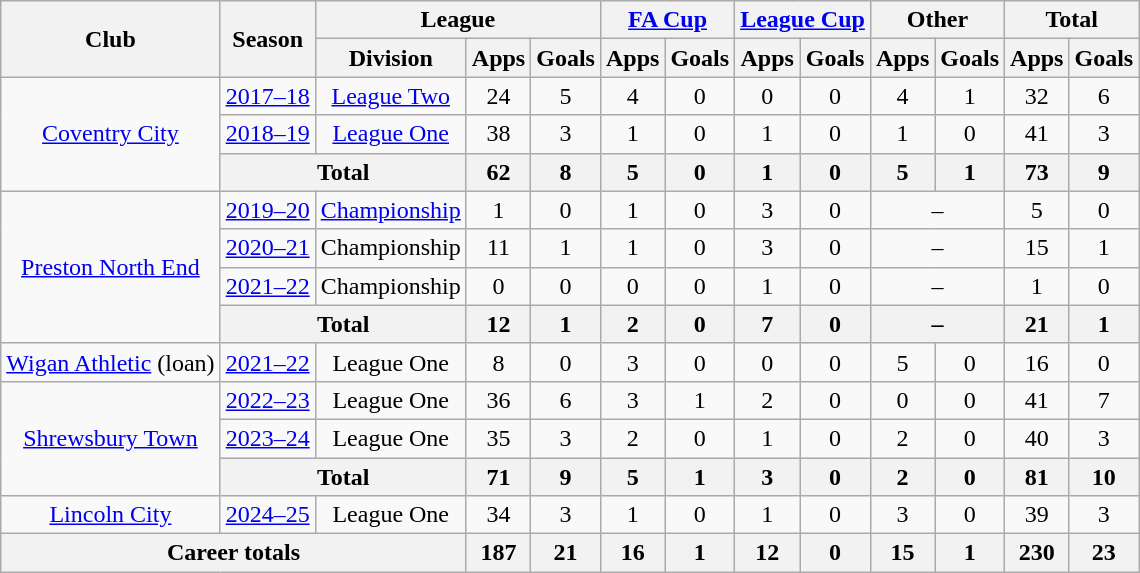<table class="wikitable" style="text-align: center">
<tr>
<th rowspan="2">Club</th>
<th rowspan="2">Season</th>
<th colspan="3">League</th>
<th colspan="2"><a href='#'>FA Cup</a></th>
<th colspan="2"><a href='#'>League Cup</a></th>
<th colspan="2">Other</th>
<th colspan="2">Total</th>
</tr>
<tr>
<th>Division</th>
<th>Apps</th>
<th>Goals</th>
<th>Apps</th>
<th>Goals</th>
<th>Apps</th>
<th>Goals</th>
<th>Apps</th>
<th>Goals</th>
<th>Apps</th>
<th>Goals</th>
</tr>
<tr>
<td rowspan=3><a href='#'>Coventry City</a></td>
<td><a href='#'>2017–18</a></td>
<td><a href='#'>League Two</a></td>
<td>24</td>
<td>5</td>
<td>4</td>
<td>0</td>
<td>0</td>
<td>0</td>
<td>4</td>
<td>1</td>
<td>32</td>
<td>6</td>
</tr>
<tr>
<td><a href='#'>2018–19</a></td>
<td><a href='#'>League One</a></td>
<td>38</td>
<td>3</td>
<td>1</td>
<td>0</td>
<td>1</td>
<td>0</td>
<td>1</td>
<td>0</td>
<td>41</td>
<td>3</td>
</tr>
<tr>
<th colspan=2>Total</th>
<th>62</th>
<th>8</th>
<th>5</th>
<th>0</th>
<th>1</th>
<th>0</th>
<th>5</th>
<th>1</th>
<th>73</th>
<th>9</th>
</tr>
<tr>
<td rowspan=4><a href='#'>Preston North End</a></td>
<td><a href='#'>2019–20</a></td>
<td><a href='#'>Championship</a></td>
<td>1</td>
<td>0</td>
<td>1</td>
<td>0</td>
<td>3</td>
<td>0</td>
<td colspan=2>–</td>
<td>5</td>
<td>0</td>
</tr>
<tr>
<td><a href='#'>2020–21</a></td>
<td>Championship</td>
<td>11</td>
<td>1</td>
<td>1</td>
<td>0</td>
<td>3</td>
<td>0</td>
<td colspan=2>–</td>
<td>15</td>
<td>1</td>
</tr>
<tr>
<td><a href='#'>2021–22</a></td>
<td>Championship</td>
<td>0</td>
<td>0</td>
<td>0</td>
<td>0</td>
<td>1</td>
<td>0</td>
<td colspan=2>–</td>
<td>1</td>
<td>0</td>
</tr>
<tr>
<th colspan=2>Total</th>
<th>12</th>
<th>1</th>
<th>2</th>
<th>0</th>
<th>7</th>
<th>0</th>
<th colspan=2>–</th>
<th>21</th>
<th>1</th>
</tr>
<tr>
<td rowspan=1><a href='#'>Wigan Athletic</a> (loan)</td>
<td><a href='#'>2021–22</a></td>
<td>League One</td>
<td>8</td>
<td>0</td>
<td>3</td>
<td>0</td>
<td>0</td>
<td>0</td>
<td>5</td>
<td>0</td>
<td>16</td>
<td>0</td>
</tr>
<tr>
<td rowspan=3><a href='#'>Shrewsbury Town</a></td>
<td><a href='#'>2022–23</a></td>
<td>League One</td>
<td>36</td>
<td>6</td>
<td>3</td>
<td>1</td>
<td>2</td>
<td>0</td>
<td>0</td>
<td>0</td>
<td>41</td>
<td>7</td>
</tr>
<tr>
<td><a href='#'>2023–24</a></td>
<td>League One</td>
<td>35</td>
<td>3</td>
<td>2</td>
<td>0</td>
<td>1</td>
<td>0</td>
<td>2</td>
<td>0</td>
<td>40</td>
<td>3</td>
</tr>
<tr>
<th colspan=2>Total</th>
<th>71</th>
<th>9</th>
<th>5</th>
<th>1</th>
<th>3</th>
<th>0</th>
<th>2</th>
<th>0</th>
<th>81</th>
<th>10</th>
</tr>
<tr>
<td><a href='#'>Lincoln City</a></td>
<td><a href='#'>2024–25</a></td>
<td>League One</td>
<td>34</td>
<td>3</td>
<td>1</td>
<td>0</td>
<td>1</td>
<td>0</td>
<td>3</td>
<td>0</td>
<td>39</td>
<td>3</td>
</tr>
<tr>
<th colspan="3">Career totals</th>
<th>187</th>
<th>21</th>
<th>16</th>
<th>1</th>
<th>12</th>
<th>0</th>
<th>15</th>
<th>1</th>
<th>230</th>
<th>23</th>
</tr>
</table>
